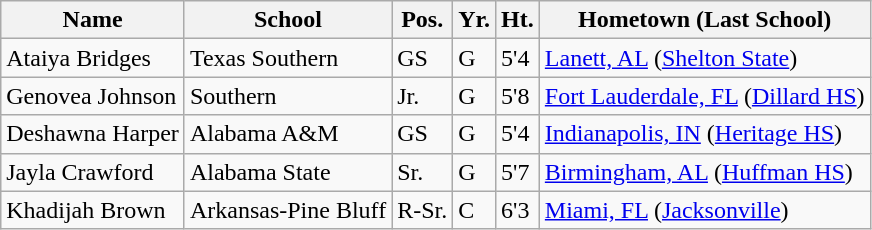<table class="wikitable">
<tr>
<th>Name</th>
<th>School</th>
<th>Pos.</th>
<th>Yr.</th>
<th>Ht.</th>
<th>Hometown (Last School)</th>
</tr>
<tr>
<td>Ataiya Bridges</td>
<td>Texas Southern</td>
<td>GS</td>
<td>G</td>
<td>5'4</td>
<td><a href='#'>Lanett, AL</a> (<a href='#'>Shelton State</a>)</td>
</tr>
<tr>
<td>Genovea Johnson</td>
<td>Southern</td>
<td>Jr.</td>
<td>G</td>
<td>5'8</td>
<td><a href='#'>Fort Lauderdale, FL</a> (<a href='#'>Dillard HS</a>)</td>
</tr>
<tr>
<td>Deshawna Harper</td>
<td>Alabama A&M</td>
<td>GS</td>
<td>G</td>
<td>5'4</td>
<td><a href='#'>Indianapolis, IN</a> (<a href='#'>Heritage HS</a>)</td>
</tr>
<tr>
<td>Jayla Crawford</td>
<td>Alabama State</td>
<td>Sr.</td>
<td>G</td>
<td>5'7</td>
<td><a href='#'>Birmingham, AL</a> (<a href='#'>Huffman HS</a>)</td>
</tr>
<tr>
<td>Khadijah Brown</td>
<td>Arkansas-Pine Bluff</td>
<td>R-Sr.</td>
<td>C</td>
<td>6'3</td>
<td><a href='#'>Miami, FL</a> (<a href='#'>Jacksonville</a>)</td>
</tr>
</table>
